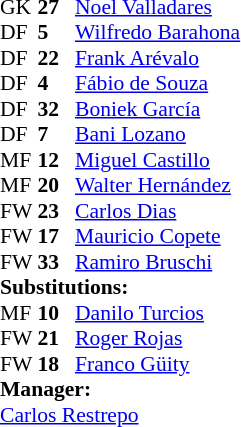<table style = "font-size: 90%" cellspacing = "0" cellpadding = "0">
<tr>
<td colspan = 4></td>
</tr>
<tr>
<th style="width:25px;"></th>
<th style="width:25px;"></th>
</tr>
<tr>
<td>GK</td>
<td><strong>27</strong></td>
<td> <a href='#'>Noel Valladares</a></td>
</tr>
<tr>
<td>DF</td>
<td><strong>5</strong></td>
<td> <a href='#'>Wilfredo Barahona</a></td>
<td></td>
<td></td>
</tr>
<tr>
<td>DF</td>
<td><strong>22</strong></td>
<td> <a href='#'>Frank Arévalo</a></td>
</tr>
<tr>
<td>DF</td>
<td><strong>4</strong></td>
<td> <a href='#'>Fábio de Souza</a></td>
</tr>
<tr>
<td>DF</td>
<td><strong>32</strong></td>
<td> <a href='#'>Boniek García</a></td>
</tr>
<tr>
<td>DF</td>
<td><strong>7</strong></td>
<td> <a href='#'>Bani Lozano</a></td>
</tr>
<tr>
<td>MF</td>
<td><strong>12</strong></td>
<td> <a href='#'>Miguel Castillo</a></td>
<td></td>
<td></td>
</tr>
<tr>
<td>MF</td>
<td><strong>20</strong></td>
<td> <a href='#'>Walter Hernández</a></td>
</tr>
<tr>
<td>FW</td>
<td><strong>23</strong></td>
<td> <a href='#'>Carlos Dias</a></td>
</tr>
<tr>
<td>FW</td>
<td><strong>17</strong></td>
<td> <a href='#'>Mauricio Copete</a></td>
<td></td>
<td></td>
</tr>
<tr>
<td>FW</td>
<td><strong>33</strong></td>
<td> <a href='#'>Ramiro Bruschi</a></td>
<td></td>
<td></td>
</tr>
<tr>
<td colspan = 3><strong>Substitutions:</strong></td>
</tr>
<tr>
<td>MF</td>
<td><strong>10</strong></td>
<td> <a href='#'>Danilo Turcios</a></td>
<td></td>
<td></td>
<td></td>
<td></td>
</tr>
<tr>
<td>FW</td>
<td><strong>21</strong></td>
<td> <a href='#'>Roger Rojas</a></td>
<td></td>
<td></td>
</tr>
<tr>
<td>FW</td>
<td><strong>18</strong></td>
<td> <a href='#'>Franco Güity</a></td>
<td></td>
<td></td>
<td></td>
<td></td>
</tr>
<tr>
<td colspan = 3><strong>Manager:</strong></td>
</tr>
<tr>
<td colspan = 3> <a href='#'>Carlos Restrepo</a></td>
</tr>
</table>
